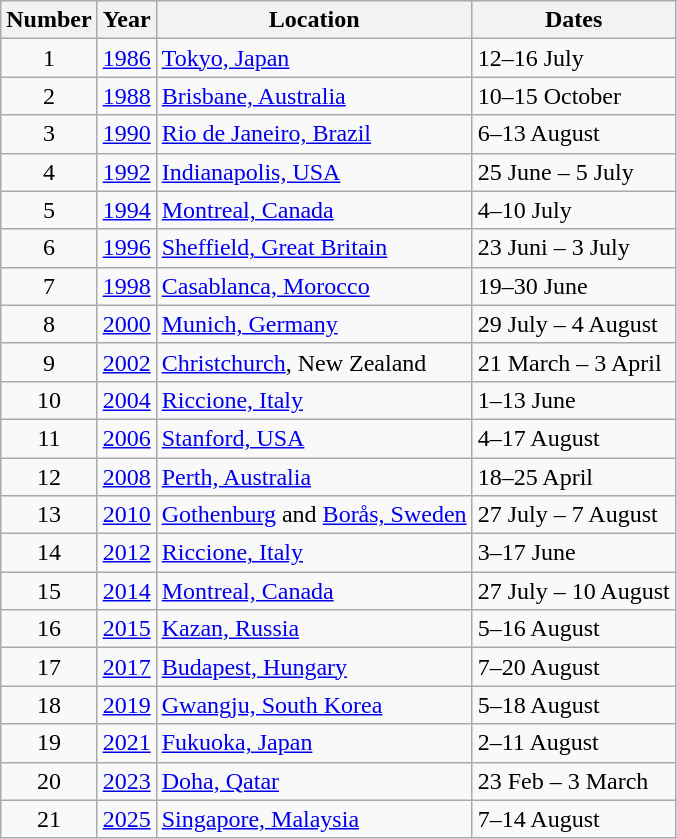<table class="wikitable">
<tr>
<th>Number</th>
<th>Year</th>
<th>Location</th>
<th>Dates</th>
</tr>
<tr>
<td align=center>1</td>
<td><a href='#'>1986</a></td>
<td> <a href='#'>Tokyo, Japan</a></td>
<td>12–16 July</td>
</tr>
<tr>
<td align=center>2</td>
<td><a href='#'>1988</a></td>
<td> <a href='#'>Brisbane, Australia</a></td>
<td>10–15 October</td>
</tr>
<tr>
<td align=center>3</td>
<td><a href='#'>1990</a></td>
<td> <a href='#'>Rio de Janeiro, Brazil</a></td>
<td>6–13 August</td>
</tr>
<tr>
<td align=center>4</td>
<td><a href='#'>1992</a></td>
<td> <a href='#'>Indianapolis, USA</a></td>
<td>25 June – 5 July</td>
</tr>
<tr>
<td align=center>5</td>
<td><a href='#'>1994</a></td>
<td> <a href='#'>Montreal, Canada</a></td>
<td>4–10 July</td>
</tr>
<tr>
<td align=center>6</td>
<td><a href='#'>1996</a></td>
<td> <a href='#'>Sheffield, Great Britain</a></td>
<td>23 Juni – 3 July</td>
</tr>
<tr>
<td align=center>7</td>
<td><a href='#'>1998</a></td>
<td> <a href='#'>Casablanca, Morocco</a></td>
<td>19–30 June</td>
</tr>
<tr>
<td align=center>8</td>
<td><a href='#'>2000</a></td>
<td> <a href='#'>Munich, Germany</a></td>
<td>29 July – 4 August</td>
</tr>
<tr>
<td align=center>9</td>
<td><a href='#'>2002</a></td>
<td> <a href='#'>Christchurch</a>, New Zealand</td>
<td>21 March – 3 April</td>
</tr>
<tr>
<td align=center>10</td>
<td><a href='#'>2004</a></td>
<td> <a href='#'>Riccione, Italy</a></td>
<td>1–13 June</td>
</tr>
<tr>
<td align=center>11</td>
<td><a href='#'>2006</a></td>
<td> <a href='#'>Stanford, USA</a></td>
<td>4–17 August</td>
</tr>
<tr>
<td align=center>12</td>
<td><a href='#'>2008</a></td>
<td> <a href='#'>Perth, Australia</a></td>
<td>18–25 April</td>
</tr>
<tr>
<td align=center>13</td>
<td><a href='#'>2010</a></td>
<td> <a href='#'>Gothenburg</a> and <a href='#'>Borås, Sweden</a></td>
<td>27 July – 7 August</td>
</tr>
<tr>
<td align=center>14</td>
<td><a href='#'>2012</a></td>
<td> <a href='#'>Riccione, Italy</a></td>
<td>3–17 June</td>
</tr>
<tr>
<td align=center>15</td>
<td><a href='#'>2014</a></td>
<td> <a href='#'>Montreal, Canada</a></td>
<td>27 July – 10 August</td>
</tr>
<tr>
<td align=center>16</td>
<td><a href='#'>2015</a></td>
<td> <a href='#'>Kazan, Russia</a></td>
<td>5–16 August</td>
</tr>
<tr>
<td align=center>17</td>
<td><a href='#'>2017</a></td>
<td> <a href='#'>Budapest, Hungary</a></td>
<td>7–20 August</td>
</tr>
<tr>
<td align=center>18</td>
<td><a href='#'>2019</a></td>
<td> <a href='#'>Gwangju, South Korea</a></td>
<td>5–18 August</td>
</tr>
<tr>
<td align=center>19</td>
<td><a href='#'>2021</a></td>
<td> <a href='#'>Fukuoka, Japan</a></td>
<td>2–11 August</td>
</tr>
<tr>
<td align=center>20</td>
<td><a href='#'>2023</a></td>
<td> <a href='#'>Doha, Qatar</a></td>
<td>23 Feb – 3 March</td>
</tr>
<tr>
<td align=center>21</td>
<td><a href='#'>2025</a></td>
<td> <a href='#'>Singapore, Malaysia</a></td>
<td>7–14 August</td>
</tr>
</table>
